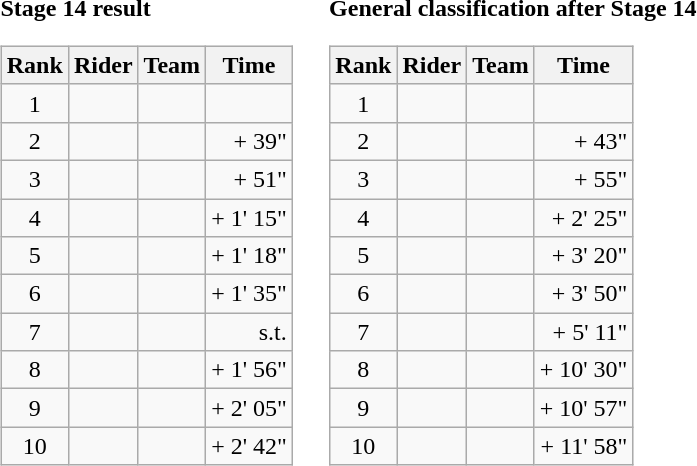<table>
<tr>
<td><strong>Stage 14 result</strong><br><table class="wikitable">
<tr>
<th scope="col">Rank</th>
<th scope="col">Rider</th>
<th scope="col">Team</th>
<th scope="col">Time</th>
</tr>
<tr>
<td style="text-align:center;">1</td>
<td></td>
<td></td>
<td style="text-align:right;"></td>
</tr>
<tr>
<td style="text-align:center;">2</td>
<td></td>
<td></td>
<td style="text-align:right;">+ 39"</td>
</tr>
<tr>
<td style="text-align:center;">3</td>
<td></td>
<td></td>
<td style="text-align:right;">+ 51"</td>
</tr>
<tr>
<td style="text-align:center;">4</td>
<td></td>
<td></td>
<td style="text-align:right;">+ 1' 15"</td>
</tr>
<tr>
<td style="text-align:center;">5</td>
<td></td>
<td></td>
<td style="text-align:right;">+ 1' 18"</td>
</tr>
<tr>
<td style="text-align:center;">6</td>
<td></td>
<td></td>
<td style="text-align:right;">+ 1' 35"</td>
</tr>
<tr>
<td style="text-align:center;">7</td>
<td></td>
<td></td>
<td style="text-align:right;">s.t.</td>
</tr>
<tr>
<td style="text-align:center;">8</td>
<td></td>
<td></td>
<td style="text-align:right;">+ 1' 56"</td>
</tr>
<tr>
<td style="text-align:center;">9</td>
<td></td>
<td></td>
<td style="text-align:right;">+ 2' 05"</td>
</tr>
<tr>
<td style="text-align:center;">10</td>
<td></td>
<td></td>
<td style="text-align:right;">+ 2' 42"</td>
</tr>
</table>
</td>
<td></td>
<td><strong>General classification after Stage 14</strong><br><table class="wikitable">
<tr>
<th scope="col">Rank</th>
<th scope="col">Rider</th>
<th scope="col">Team</th>
<th scope="col">Time</th>
</tr>
<tr>
<td style="text-align:center;">1</td>
<td></td>
<td></td>
<td style="text-align:right;"></td>
</tr>
<tr>
<td style="text-align:center;">2</td>
<td></td>
<td></td>
<td style="text-align:right;">+ 43"</td>
</tr>
<tr>
<td style="text-align:center;">3</td>
<td></td>
<td></td>
<td style="text-align:right;">+ 55"</td>
</tr>
<tr>
<td style="text-align:center;">4</td>
<td></td>
<td></td>
<td style="text-align:right;">+ 2' 25"</td>
</tr>
<tr>
<td style="text-align:center;">5</td>
<td></td>
<td></td>
<td style="text-align:right;">+ 3' 20"</td>
</tr>
<tr>
<td style="text-align:center;">6</td>
<td></td>
<td></td>
<td style="text-align:right;">+ 3' 50"</td>
</tr>
<tr>
<td style="text-align:center;">7</td>
<td></td>
<td></td>
<td style="text-align:right;">+ 5' 11"</td>
</tr>
<tr>
<td style="text-align:center;">8</td>
<td></td>
<td></td>
<td style="text-align:right;">+ 10' 30"</td>
</tr>
<tr>
<td style="text-align:center;">9</td>
<td></td>
<td></td>
<td style="text-align:right;">+ 10' 57"</td>
</tr>
<tr>
<td style="text-align:center;">10</td>
<td></td>
<td></td>
<td style="text-align:right;">+ 11' 58"</td>
</tr>
</table>
</td>
</tr>
</table>
